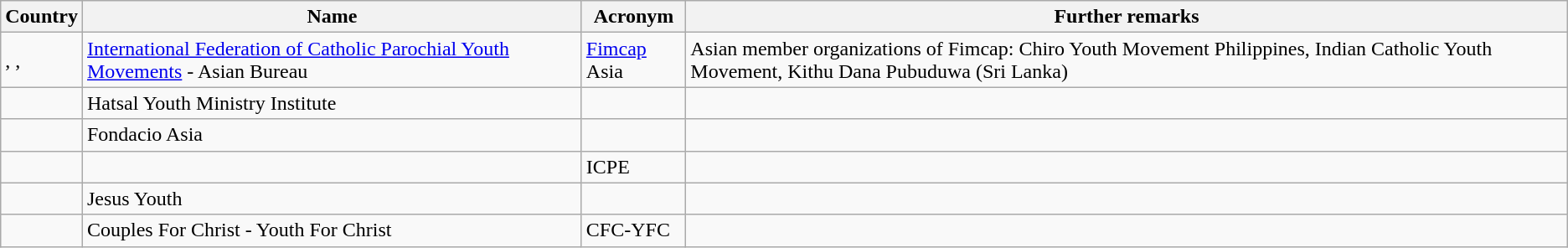<table class="wikitable sortable">
<tr>
<th>Country</th>
<th>Name</th>
<th>Acronym</th>
<th>Further remarks</th>
</tr>
<tr>
<td>, , </td>
<td><a href='#'>International Federation of Catholic Parochial Youth Movements</a> - Asian Bureau</td>
<td><a href='#'>Fimcap</a> Asia</td>
<td>Asian member organizations of Fimcap: Chiro Youth Movement Philippines, Indian Catholic Youth Movement, Kithu Dana Pubuduwa (Sri Lanka)</td>
</tr>
<tr>
<td></td>
<td>Hatsal Youth Ministry Institute</td>
<td></td>
<td></td>
</tr>
<tr>
<td></td>
<td>Fondacio Asia</td>
<td></td>
<td></td>
</tr>
<tr>
<td></td>
<td></td>
<td>ICPE</td>
<td></td>
</tr>
<tr>
<td></td>
<td>Jesus Youth</td>
<td></td>
<td></td>
</tr>
<tr>
<td></td>
<td>Couples For Christ - Youth For Christ</td>
<td>CFC-YFC</td>
<td></td>
</tr>
</table>
